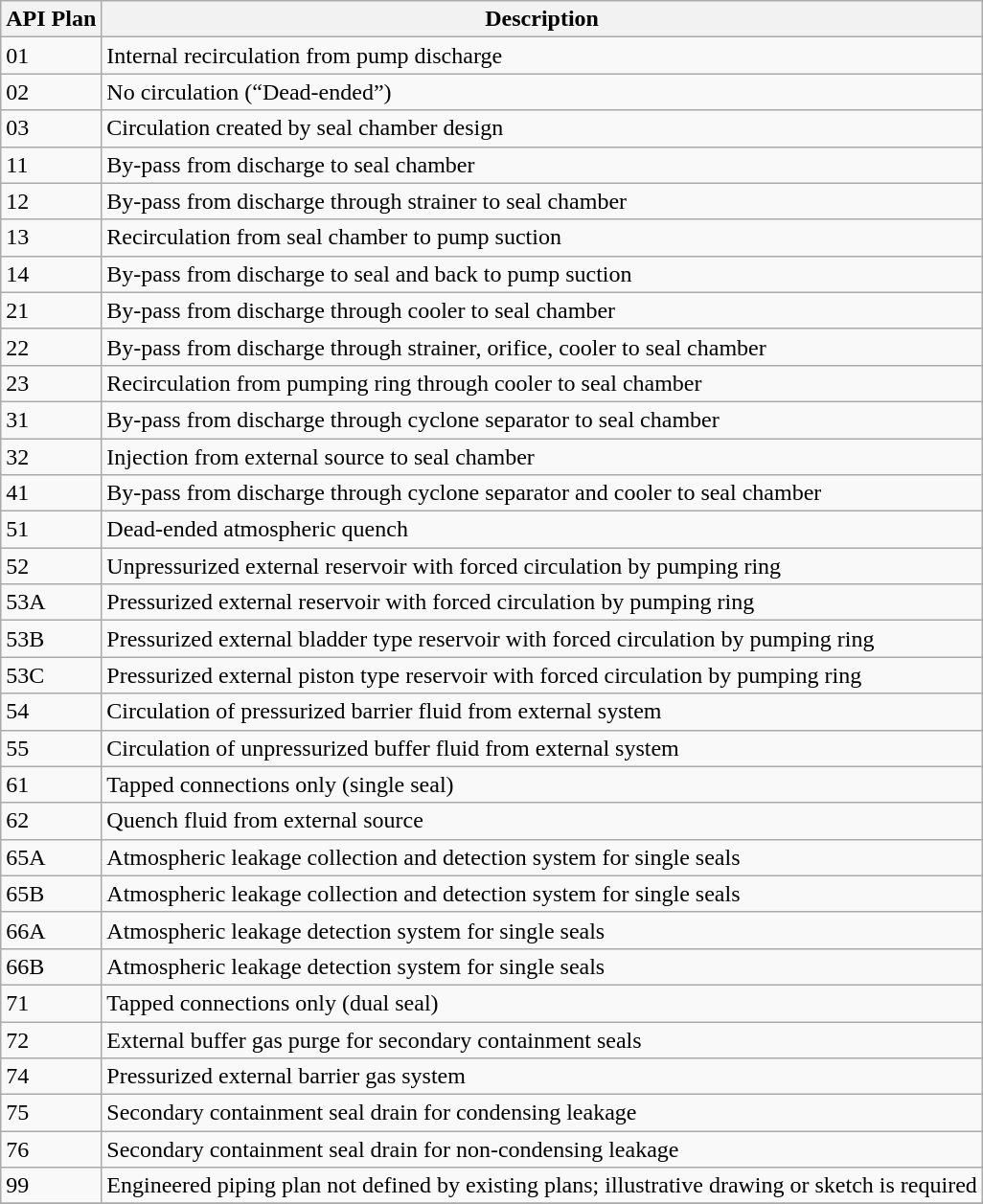<table class="wikitable">
<tr>
<th>API Plan</th>
<th>Description</th>
</tr>
<tr>
<td>01</td>
<td>Internal recirculation from pump discharge</td>
</tr>
<tr>
<td>02</td>
<td>No circulation (“Dead-ended”)</td>
</tr>
<tr>
<td>03</td>
<td>Circulation created by seal chamber design</td>
</tr>
<tr>
<td>11</td>
<td>By-pass from discharge to seal chamber</td>
</tr>
<tr>
<td>12</td>
<td>By-pass from discharge through strainer to seal chamber</td>
</tr>
<tr>
<td>13</td>
<td>Recirculation from seal chamber to pump suction</td>
</tr>
<tr>
<td>14</td>
<td>By-pass from discharge to seal and back to pump suction</td>
</tr>
<tr>
<td>21</td>
<td>By-pass from discharge through cooler to seal chamber</td>
</tr>
<tr>
<td>22</td>
<td>By-pass from discharge through strainer, orifice, cooler to seal chamber</td>
</tr>
<tr>
<td>23</td>
<td>Recirculation from pumping ring through cooler to seal chamber</td>
</tr>
<tr>
<td>31</td>
<td>By-pass from discharge through cyclone separator to seal chamber</td>
</tr>
<tr>
<td>32</td>
<td>Injection from external source to seal chamber</td>
</tr>
<tr>
<td>41</td>
<td>By-pass from discharge through cyclone separator and cooler to seal chamber</td>
</tr>
<tr>
<td>51</td>
<td>Dead-ended atmospheric quench</td>
</tr>
<tr>
<td>52</td>
<td>Unpressurized external reservoir with forced circulation by pumping ring</td>
</tr>
<tr>
<td>53A</td>
<td>Pressurized external reservoir with forced circulation by pumping ring</td>
</tr>
<tr>
<td>53B</td>
<td>Pressurized external bladder type reservoir with forced circulation by pumping ring</td>
</tr>
<tr>
<td>53C</td>
<td>Pressurized external piston type reservoir with forced circulation by pumping ring</td>
</tr>
<tr>
<td>54</td>
<td>Circulation of pressurized barrier fluid from external system</td>
</tr>
<tr>
<td>55</td>
<td>Circulation of unpressurized buffer fluid from external system</td>
</tr>
<tr>
<td>61</td>
<td>Tapped connections only (single seal)</td>
</tr>
<tr>
<td>62</td>
<td>Quench fluid from external source</td>
</tr>
<tr>
<td>65A</td>
<td>Atmospheric leakage collection and detection system for single seals</td>
</tr>
<tr>
<td>65B</td>
<td>Atmospheric leakage collection and detection system for single seals</td>
</tr>
<tr>
<td>66A</td>
<td>Atmospheric leakage detection system for single seals</td>
</tr>
<tr>
<td>66B</td>
<td>Atmospheric leakage detection system for single seals</td>
</tr>
<tr>
<td>71</td>
<td>Tapped connections only (dual seal)</td>
</tr>
<tr>
<td>72</td>
<td>External buffer gas purge for secondary containment seals</td>
</tr>
<tr>
<td>74</td>
<td>Pressurized external barrier gas system</td>
</tr>
<tr>
<td>75</td>
<td>Secondary containment seal drain for condensing leakage</td>
</tr>
<tr>
<td>76</td>
<td>Secondary containment seal drain for non-condensing leakage</td>
</tr>
<tr>
<td>99</td>
<td>Engineered piping plan not defined by existing plans; illustrative drawing or sketch is required</td>
</tr>
<tr>
</tr>
</table>
